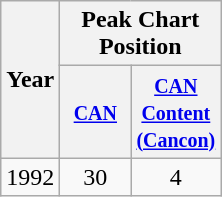<table class="wikitable">
<tr>
<th rowspan="2">Year</th>
<th colspan="2">Peak Chart Position</th>
</tr>
<tr>
<th width="40"><small><a href='#'>CAN</a></small></th>
<th width="40"><small><a href='#'>CAN Content (Cancon)</a></small></th>
</tr>
<tr>
<td rowspan=1>1992</td>
<td align="center">30</td>
<td align="center">4</td>
</tr>
</table>
